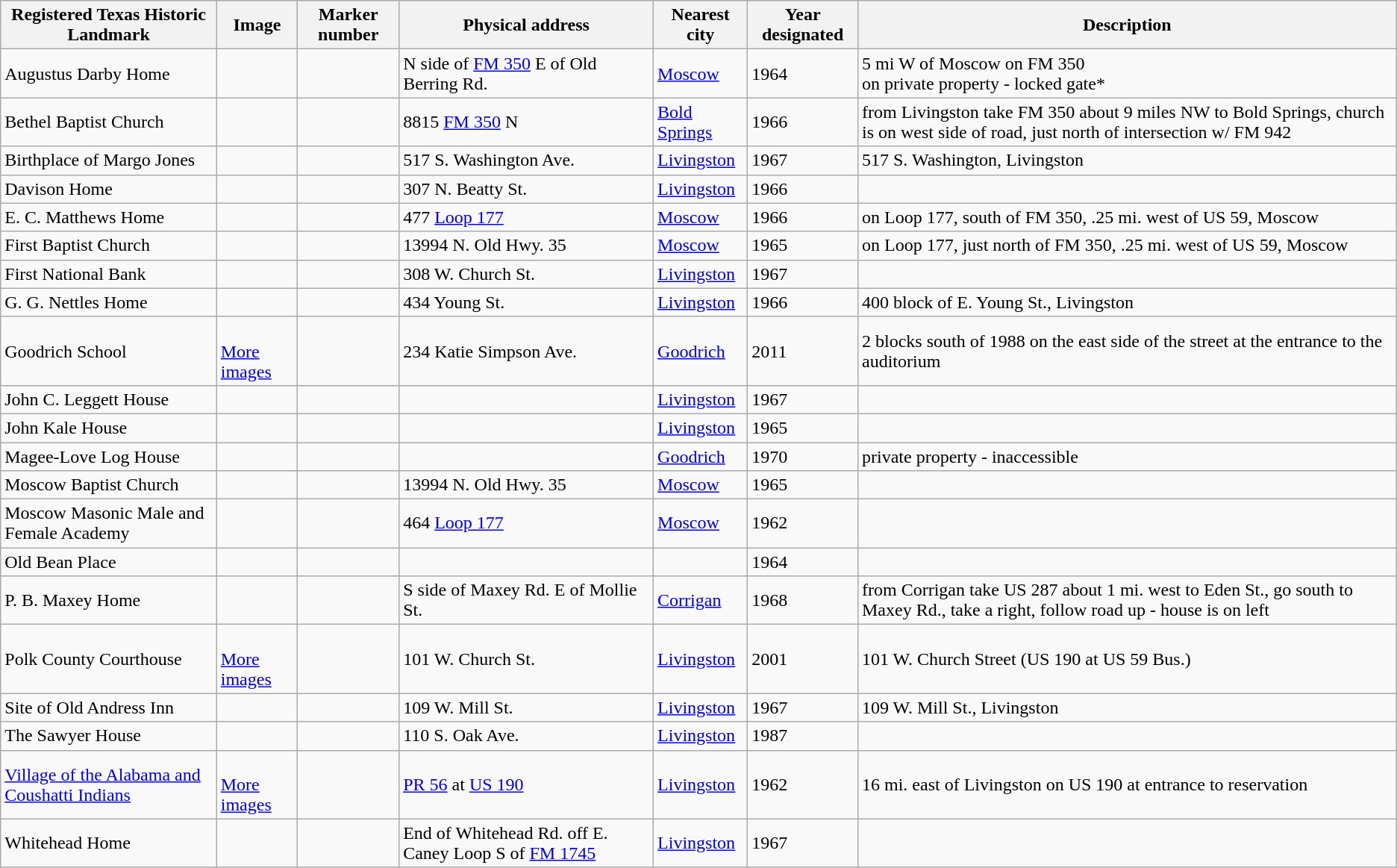<table class="wikitable sortable">
<tr>
<th>Registered Texas Historic Landmark</th>
<th>Image</th>
<th>Marker number</th>
<th>Physical address</th>
<th>Nearest city</th>
<th>Year designated</th>
<th>Description</th>
</tr>
<tr>
<td>Augustus Darby Home</td>
<td></td>
<td></td>
<td>N side of <a href='#'>FM 350</a> E of Old Berring Rd.<br></td>
<td><a href='#'>Moscow</a></td>
<td>1964</td>
<td>5 mi W of Moscow on FM 350<br>on private property - locked gate*</td>
</tr>
<tr>
<td>Bethel Baptist Church</td>
<td></td>
<td></td>
<td>8815 <a href='#'>FM 350</a> N<br></td>
<td><a href='#'>Bold Springs</a></td>
<td>1966</td>
<td>from Livingston take FM 350 about 9 miles NW to Bold Springs, church is on west side of road, just north of intersection w/ FM 942</td>
</tr>
<tr>
<td>Birthplace of Margo Jones</td>
<td></td>
<td></td>
<td>517 S. Washington Ave.<br></td>
<td><a href='#'>Livingston</a></td>
<td>1967</td>
<td>517 S. Washington, Livingston</td>
</tr>
<tr>
<td>Davison Home</td>
<td></td>
<td></td>
<td>307 N. Beatty St. <br></td>
<td><a href='#'>Livingston</a></td>
<td>1966</td>
<td></td>
</tr>
<tr>
<td>E. C. Matthews Home</td>
<td></td>
<td></td>
<td>477 <a href='#'>Loop 177</a><br></td>
<td><a href='#'>Moscow</a></td>
<td>1966</td>
<td>on Loop 177, south of FM 350, .25 mi. west of US 59, Moscow</td>
</tr>
<tr>
<td>First Baptist Church </td>
<td></td>
<td></td>
<td>13994 N. Old Hwy. 35<br></td>
<td><a href='#'>Moscow</a></td>
<td>1965</td>
<td>on Loop 177, just north of FM 350, .25 mi. west of US 59, Moscow</td>
</tr>
<tr>
<td>First National Bank</td>
<td></td>
<td></td>
<td>308 W. Church St.<br></td>
<td><a href='#'>Livingston</a></td>
<td>1967</td>
<td></td>
</tr>
<tr>
<td>G. G. Nettles Home</td>
<td></td>
<td></td>
<td>434 Young St.<br></td>
<td><a href='#'>Livingston</a></td>
<td>1966</td>
<td>400 block of E. Young St., Livingston</td>
</tr>
<tr>
<td>Goodrich School</td>
<td><br> <a href='#'>More images</a></td>
<td></td>
<td>234 Katie Simpson Ave.<br></td>
<td><a href='#'>Goodrich</a></td>
<td>2011</td>
<td>2 blocks south of 1988 on the east side of the street at the entrance to the auditorium</td>
</tr>
<tr>
<td>John C. Leggett House</td>
<td></td>
<td></td>
<td></td>
<td><a href='#'>Livingston</a></td>
<td>1967</td>
<td></td>
</tr>
<tr>
<td>John Kale House</td>
<td></td>
<td></td>
<td></td>
<td><a href='#'>Livingston</a></td>
<td>1965</td>
<td></td>
</tr>
<tr>
<td>Magee-Love Log House</td>
<td></td>
<td></td>
<td></td>
<td><a href='#'>Goodrich</a></td>
<td>1970</td>
<td>private property - inaccessible</td>
</tr>
<tr>
<td>Moscow Baptist Church </td>
<td></td>
<td></td>
<td>13994 N. Old Hwy. 35<br></td>
<td><a href='#'>Moscow</a></td>
<td>1965</td>
<td></td>
</tr>
<tr>
<td>Moscow Masonic Male and Female Academy</td>
<td></td>
<td></td>
<td>464 <a href='#'>Loop 177</a><br></td>
<td><a href='#'>Moscow</a></td>
<td>1962</td>
<td></td>
</tr>
<tr>
<td>Old Bean Place</td>
<td></td>
<td></td>
<td></td>
<td></td>
<td>1964</td>
<td></td>
</tr>
<tr>
<td>P. B. Maxey Home</td>
<td></td>
<td></td>
<td>S side of Maxey Rd. E of Mollie St.<br></td>
<td><a href='#'>Corrigan</a></td>
<td>1968</td>
<td>from Corrigan take US 287 about 1 mi. west to Eden St., go south to Maxey Rd., take a right, follow road up - house is on left</td>
</tr>
<tr>
<td>Polk County Courthouse</td>
<td><br> <a href='#'>More images</a></td>
<td></td>
<td>101 W. Church St.<br></td>
<td><a href='#'>Livingston</a></td>
<td>2001</td>
<td>101 W. Church Street (US 190 at US 59 Bus.)</td>
</tr>
<tr>
<td>Site of Old Andress Inn</td>
<td></td>
<td></td>
<td>109 W. Mill St.<br></td>
<td><a href='#'>Livingston</a></td>
<td>1967</td>
<td>109 W. Mill St., Livingston</td>
</tr>
<tr>
<td>The Sawyer House</td>
<td></td>
<td></td>
<td>110 S. Oak Ave.<br></td>
<td><a href='#'>Livingston</a></td>
<td>1987</td>
<td></td>
</tr>
<tr>
<td><a href='#'>Village of the Alabama and Coushatti Indians</a></td>
<td><br> <a href='#'>More images</a></td>
<td></td>
<td><a href='#'>PR 56</a> at <a href='#'>US 190</a><br></td>
<td><a href='#'>Livingston</a></td>
<td>1962</td>
<td>16 mi. east of Livingston on US 190 at entrance to reservation</td>
</tr>
<tr>
<td>Whitehead Home</td>
<td></td>
<td></td>
<td>End of Whitehead Rd. off E. Caney Loop S of <a href='#'>FM 1745</a><br></td>
<td><a href='#'>Livingston</a></td>
<td>1967</td>
<td></td>
</tr>
</table>
